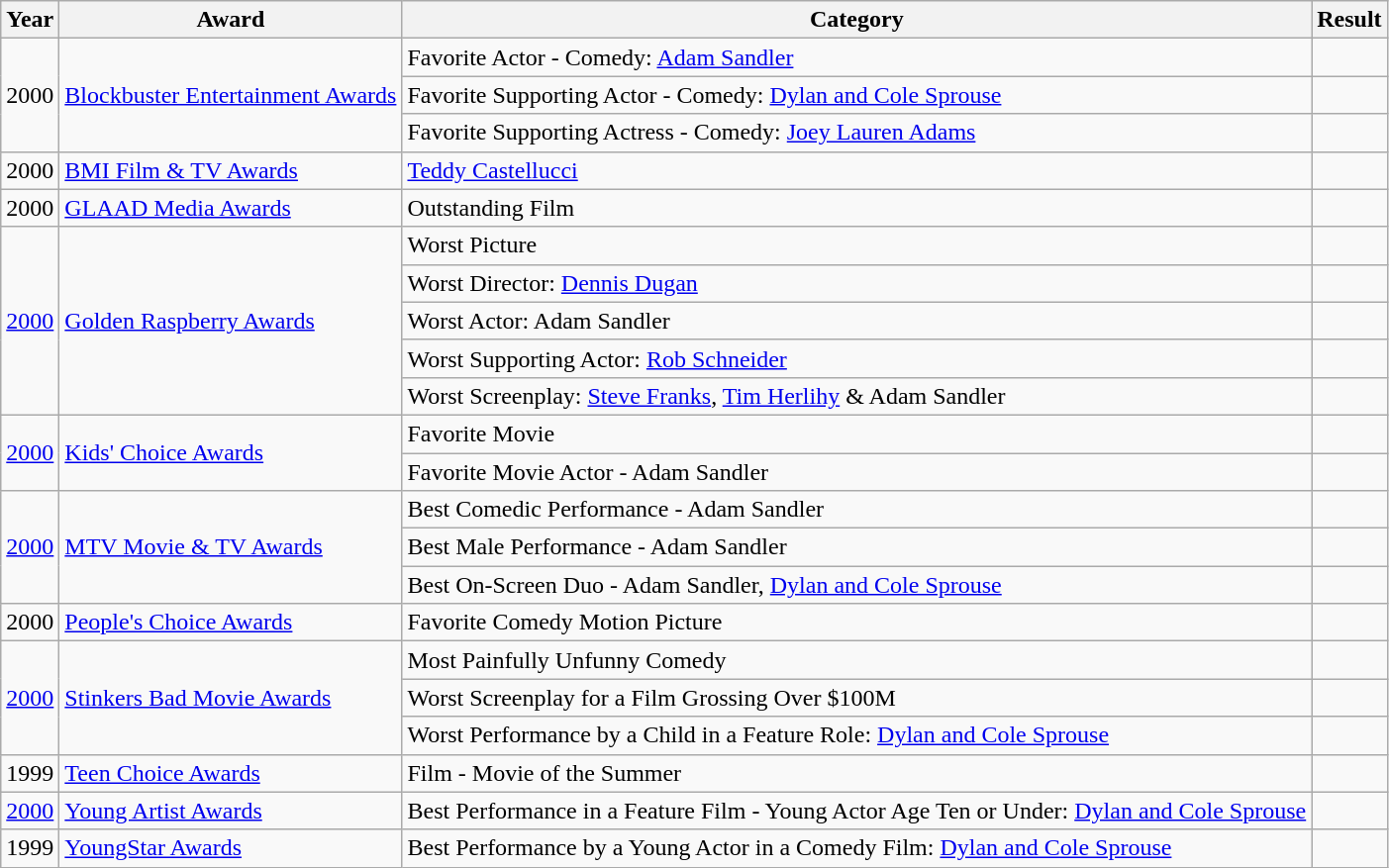<table class="wikitable sortable">
<tr>
<th>Year</th>
<th>Award</th>
<th>Category</th>
<th>Result</th>
</tr>
<tr>
<td rowspan="3">2000</td>
<td rowspan=3><a href='#'>Blockbuster Entertainment Awards</a></td>
<td>Favorite Actor - Comedy: <a href='#'>Adam Sandler</a></td>
<td></td>
</tr>
<tr>
<td>Favorite Supporting Actor - Comedy: <a href='#'>Dylan and Cole Sprouse</a></td>
<td></td>
</tr>
<tr>
<td>Favorite Supporting Actress - Comedy: <a href='#'>Joey Lauren Adams</a></td>
<td></td>
</tr>
<tr>
<td>2000</td>
<td><a href='#'>BMI Film & TV Awards</a></td>
<td><a href='#'>Teddy Castellucci</a></td>
<td></td>
</tr>
<tr>
<td>2000</td>
<td><a href='#'>GLAAD Media Awards</a></td>
<td>Outstanding Film</td>
<td></td>
</tr>
<tr>
<td rowspan="5"><a href='#'>2000</a></td>
<td rowspan=5><a href='#'>Golden Raspberry Awards</a></td>
<td>Worst Picture</td>
<td></td>
</tr>
<tr>
<td>Worst Director: <a href='#'>Dennis Dugan</a></td>
<td></td>
</tr>
<tr>
<td>Worst Actor: Adam Sandler</td>
<td></td>
</tr>
<tr>
<td>Worst Supporting Actor: <a href='#'>Rob Schneider</a></td>
<td></td>
</tr>
<tr>
<td>Worst Screenplay: <a href='#'>Steve Franks</a>, <a href='#'>Tim Herlihy</a> & Adam Sandler</td>
<td></td>
</tr>
<tr>
<td rowspan="2"><a href='#'>2000</a></td>
<td rowspan=2><a href='#'>Kids' Choice Awards</a></td>
<td>Favorite Movie</td>
<td></td>
</tr>
<tr>
<td>Favorite Movie Actor - Adam Sandler</td>
<td></td>
</tr>
<tr>
<td rowspan="3"><a href='#'>2000</a></td>
<td rowspan=3><a href='#'>MTV Movie & TV Awards</a></td>
<td>Best Comedic Performance - Adam Sandler</td>
<td></td>
</tr>
<tr>
<td>Best Male Performance - Adam Sandler</td>
<td></td>
</tr>
<tr>
<td>Best On-Screen Duo - Adam Sandler, <a href='#'>Dylan and Cole Sprouse</a></td>
<td></td>
</tr>
<tr>
<td>2000</td>
<td><a href='#'>People's Choice Awards</a></td>
<td>Favorite Comedy Motion Picture</td>
<td></td>
</tr>
<tr>
<td rowspan="3"><a href='#'>2000</a></td>
<td rowspan=3><a href='#'>Stinkers Bad Movie Awards</a></td>
<td>Most Painfully Unfunny Comedy</td>
<td></td>
</tr>
<tr>
<td>Worst Screenplay for a Film Grossing Over $100M</td>
<td></td>
</tr>
<tr>
<td>Worst Performance by a Child in a Feature Role: <a href='#'>Dylan and Cole Sprouse</a></td>
<td></td>
</tr>
<tr>
<td>1999</td>
<td><a href='#'>Teen Choice Awards</a></td>
<td>Film - Movie of the Summer</td>
<td></td>
</tr>
<tr>
<td><a href='#'>2000</a></td>
<td><a href='#'>Young Artist Awards</a></td>
<td>Best Performance in a Feature Film - Young Actor Age Ten or Under: <a href='#'>Dylan and Cole Sprouse</a></td>
<td></td>
</tr>
<tr>
<td>1999</td>
<td><a href='#'>YoungStar Awards</a></td>
<td>Best Performance by a Young Actor in a Comedy Film: <a href='#'>Dylan and Cole Sprouse</a></td>
<td></td>
</tr>
</table>
